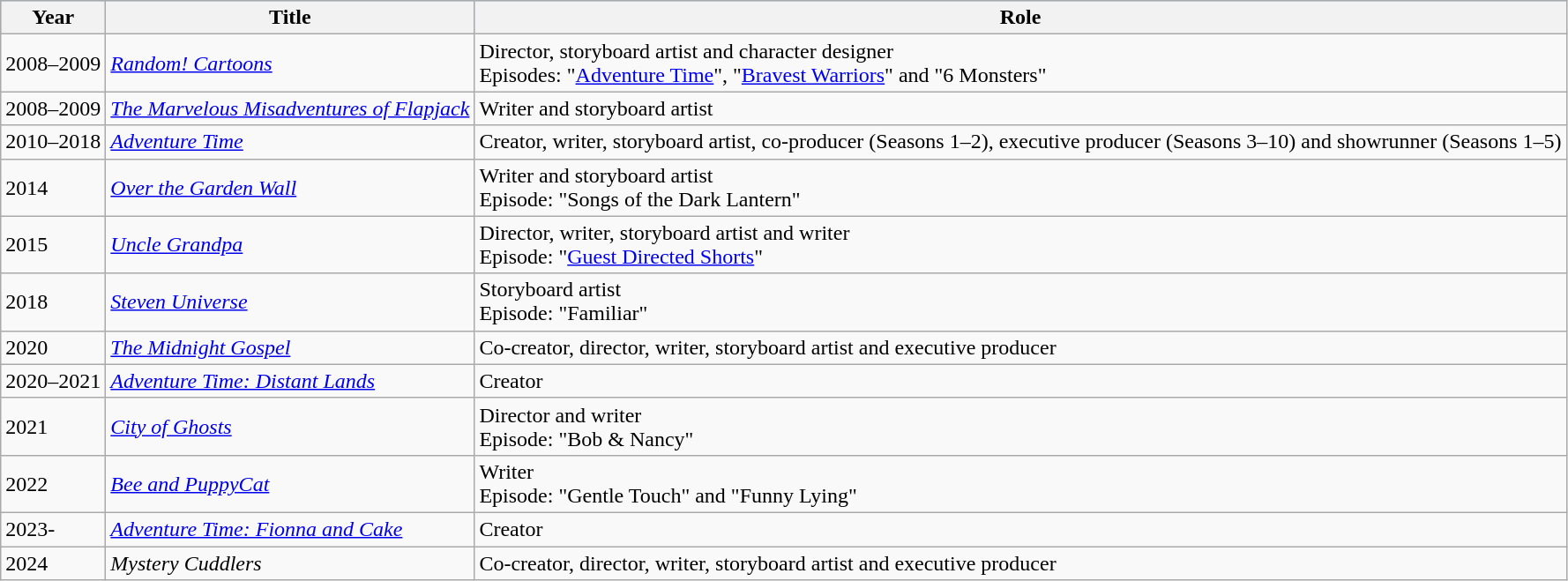<table class="wikitable">
<tr style="background:#b0c4de; text-align:center;">
<th scope="col">Year</th>
<th scope="col">Title</th>
<th scope="col">Role</th>
</tr>
<tr>
<td>2008–2009</td>
<td><em><a href='#'>Random! Cartoons</a></em></td>
<td>Director, storyboard artist and character designer<br>Episodes: "<a href='#'>Adventure Time</a>", "<a href='#'>Bravest Warriors</a>" and "6 Monsters"</td>
</tr>
<tr>
<td>2008–2009</td>
<td><em><a href='#'>The Marvelous Misadventures of Flapjack</a></em></td>
<td>Writer and storyboard artist</td>
</tr>
<tr>
<td>2010–2018</td>
<td><em><a href='#'>Adventure Time</a></em></td>
<td>Creator, writer, storyboard artist, co-producer (Seasons 1–2), executive producer (Seasons 3–10) and showrunner (Seasons 1–5)</td>
</tr>
<tr>
<td>2014</td>
<td><em><a href='#'>Over the Garden Wall</a></em></td>
<td>Writer and storyboard artist<br>Episode: "Songs of the Dark Lantern"</td>
</tr>
<tr>
<td>2015</td>
<td><em><a href='#'>Uncle Grandpa</a></em></td>
<td>Director, writer, storyboard artist and writer<br>Episode: "<a href='#'>Guest Directed Shorts</a>"</td>
</tr>
<tr>
<td>2018</td>
<td><em><a href='#'>Steven Universe</a></em></td>
<td>Storyboard artist<br>Episode: "Familiar"</td>
</tr>
<tr>
<td>2020</td>
<td><em><a href='#'>The Midnight Gospel</a></em></td>
<td>Co-creator, director, writer, storyboard artist and executive producer</td>
</tr>
<tr>
<td>2020–2021</td>
<td><em><a href='#'>Adventure Time: Distant Lands</a></em></td>
<td>Creator</td>
</tr>
<tr>
<td>2021</td>
<td><em><a href='#'>City of Ghosts</a></em></td>
<td>Director and writer<br>Episode: "Bob & Nancy"</td>
</tr>
<tr>
<td>2022</td>
<td><em><a href='#'>Bee and PuppyCat</a></em></td>
<td>Writer<br>Episode: "Gentle Touch" and "Funny Lying"</td>
</tr>
<tr>
<td>2023-</td>
<td><em><a href='#'>Adventure Time: Fionna and Cake</a></em></td>
<td>Creator</td>
</tr>
<tr>
<td>2024</td>
<td><em>Mystery Cuddlers</em></td>
<td>Co-creator, director, writer, storyboard artist and executive producer</td>
</tr>
</table>
